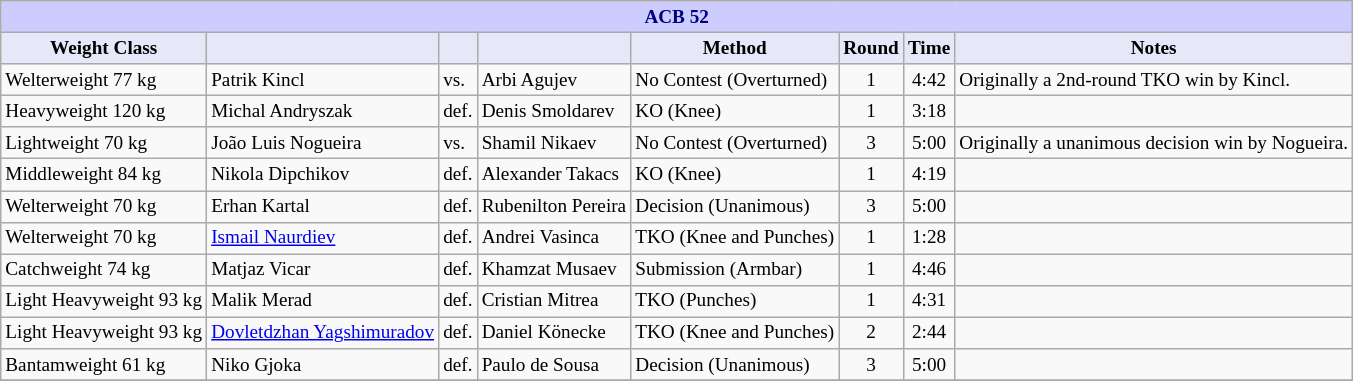<table class="wikitable" style="font-size: 80%;">
<tr>
<th colspan="8" style="background-color: #ccf; color: #000080; text-align: center;"><strong>ACB 52</strong></th>
</tr>
<tr>
<th colspan="1" style="background-color: #E6E8FA; color: #000000; text-align: center;">Weight Class</th>
<th colspan="1" style="background-color: #E6E8FA; color: #000000; text-align: center;"></th>
<th colspan="1" style="background-color: #E6E8FA; color: #000000; text-align: center;"></th>
<th colspan="1" style="background-color: #E6E8FA; color: #000000; text-align: center;"></th>
<th colspan="1" style="background-color: #E6E8FA; color: #000000; text-align: center;">Method</th>
<th colspan="1" style="background-color: #E6E8FA; color: #000000; text-align: center;">Round</th>
<th colspan="1" style="background-color: #E6E8FA; color: #000000; text-align: center;">Time</th>
<th colspan="1" style="background-color: #E6E8FA; color: #000000; text-align: center;">Notes</th>
</tr>
<tr>
<td>Welterweight 77 kg</td>
<td> Patrik Kincl</td>
<td>vs.</td>
<td> Arbi Agujev</td>
<td>No Contest (Overturned)</td>
<td align=center>1</td>
<td align=center>4:42</td>
<td>Originally a 2nd-round TKO win by Kincl.</td>
</tr>
<tr>
<td>Heavyweight 120 kg</td>
<td> Michal Andryszak</td>
<td>def.</td>
<td> Denis Smoldarev</td>
<td>KO (Knee)</td>
<td align=center>1</td>
<td align=center>3:18</td>
<td></td>
</tr>
<tr>
<td>Lightweight 70 kg</td>
<td> João Luis Nogueira</td>
<td>vs.</td>
<td> Shamil Nikaev</td>
<td>No Contest (Overturned)</td>
<td align=center>3</td>
<td align=center>5:00</td>
<td>Originally a unanimous decision win by Nogueira.</td>
</tr>
<tr>
<td>Middleweight 84 kg</td>
<td> Nikola Dipchikov</td>
<td>def.</td>
<td> Alexander Takacs</td>
<td>KO (Knee)</td>
<td align=center>1</td>
<td align=center>4:19</td>
<td></td>
</tr>
<tr>
<td>Welterweight 70 kg</td>
<td> Erhan Kartal</td>
<td>def.</td>
<td> Rubenilton Pereira</td>
<td>Decision (Unanimous)</td>
<td align=center>3</td>
<td align=center>5:00</td>
<td></td>
</tr>
<tr>
<td>Welterweight 70 kg</td>
<td> <a href='#'>Ismail Naurdiev</a></td>
<td>def.</td>
<td> Andrei Vasinca</td>
<td>TKO (Knee and Punches)</td>
<td align=center>1</td>
<td align=center>1:28</td>
<td></td>
</tr>
<tr>
<td>Catchweight 74 kg</td>
<td> Matjaz Vicar</td>
<td>def.</td>
<td> Khamzat Musaev</td>
<td>Submission (Armbar)</td>
<td align=center>1</td>
<td align=center>4:46</td>
<td></td>
</tr>
<tr>
<td>Light Heavyweight 93 kg</td>
<td> Malik Merad</td>
<td>def.</td>
<td> Cristian Mitrea</td>
<td>TKO (Punches)</td>
<td align=center>1</td>
<td align=center>4:31</td>
<td></td>
</tr>
<tr>
<td>Light Heavyweight 93 kg</td>
<td> <a href='#'>Dovletdzhan Yagshimuradov</a></td>
<td>def.</td>
<td> Daniel Könecke</td>
<td>TKO (Knee and Punches)</td>
<td align=center>2</td>
<td align=center>2:44</td>
<td></td>
</tr>
<tr>
<td>Bantamweight 61 kg</td>
<td> Niko Gjoka</td>
<td>def.</td>
<td> Paulo de Sousa</td>
<td>Decision (Unanimous)</td>
<td align=center>3</td>
<td align=center>5:00</td>
<td></td>
</tr>
<tr>
</tr>
</table>
